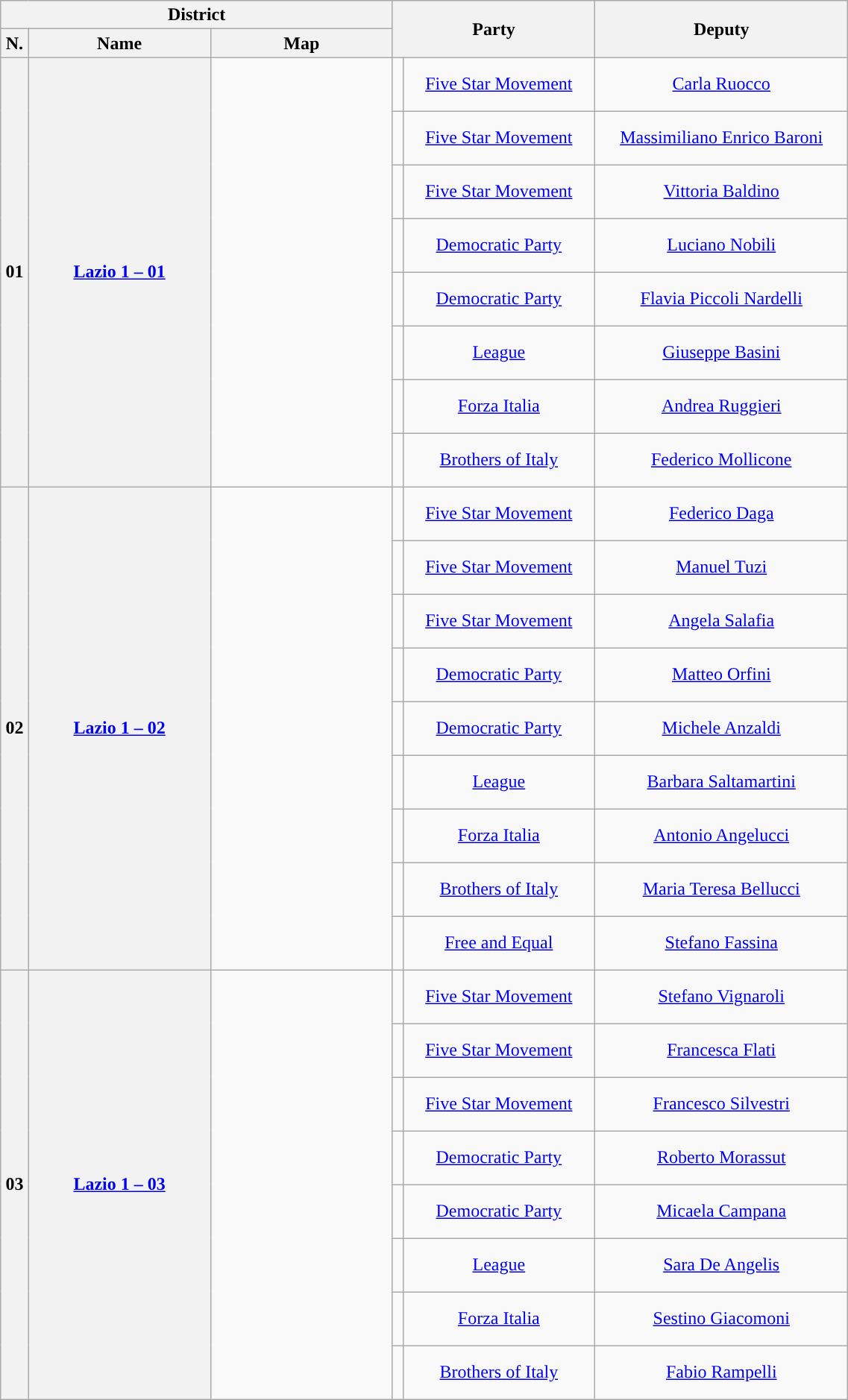<table class="wikitable" style="text-align:center; style="width=60%">
<tr>
<th width=35% colspan="3">District</th>
<th width=20% colspan="2" rowspan="2">Party</th>
<th width=25% rowspan="2">Deputy</th>
</tr>
<tr>
<th width=1%>N.</th>
<th width=18%>Name</th>
<th width=18%>Map</th>
</tr>
<tr style="height:3em;">
<th rowspan="8">01</th>
<th rowspan="8"><a href='#'>Lazio 1 – 01</a></th>
<td rowspan="8"></td>
<td style="background:"></td>
<td><a href='#'>Five Star Movement</a></td>
<td><a href='#'>Carla Ruocco</a></td>
</tr>
<tr style="height:3em;">
<td style="background:"></td>
<td><a href='#'>Five Star Movement</a></td>
<td><a href='#'>Massimiliano Enrico Baroni</a></td>
</tr>
<tr style="height:3em;">
<td style="background:"></td>
<td><a href='#'>Five Star Movement</a></td>
<td><a href='#'>Vittoria Baldino</a></td>
</tr>
<tr style="height:3em;">
<td style="background:"></td>
<td><a href='#'>Democratic Party</a></td>
<td><a href='#'>Luciano Nobili</a></td>
</tr>
<tr style="height:3em;">
<td style="background:"></td>
<td><a href='#'>Democratic Party</a></td>
<td><a href='#'>Flavia Piccoli Nardelli</a></td>
</tr>
<tr style="height:3em;">
<td style="background:"></td>
<td><a href='#'>League</a></td>
<td><a href='#'>Giuseppe Basini</a></td>
</tr>
<tr style="height:3em;">
<td style="background:"></td>
<td><a href='#'>Forza Italia</a></td>
<td><a href='#'>Andrea Ruggieri</a></td>
</tr>
<tr style="height:3em;">
<td style="background:"></td>
<td><a href='#'>Brothers of Italy</a></td>
<td><a href='#'>Federico Mollicone</a></td>
</tr>
<tr style="height:3em;">
<th rowspan="9">02</th>
<th rowspan="9"><a href='#'>Lazio 1 – 02</a></th>
<td rowspan="9"></td>
<td style="background:"></td>
<td><a href='#'>Five Star Movement</a></td>
<td><a href='#'>Federico Daga</a></td>
</tr>
<tr style="height:3em;">
<td style="background:"></td>
<td><a href='#'>Five Star Movement</a></td>
<td><a href='#'>Manuel Tuzi</a></td>
</tr>
<tr style="height:3em;">
<td style="background:"></td>
<td><a href='#'>Five Star Movement</a></td>
<td><a href='#'>Angela Salafia</a></td>
</tr>
<tr style="height:3em;">
<td style="background:"></td>
<td><a href='#'>Democratic Party</a></td>
<td><a href='#'>Matteo Orfini</a></td>
</tr>
<tr style="height:3em;">
<td style="background:"></td>
<td><a href='#'>Democratic Party</a></td>
<td><a href='#'>Michele Anzaldi</a></td>
</tr>
<tr style="height:3em;">
<td style="background:"></td>
<td><a href='#'>League</a></td>
<td><a href='#'>Barbara Saltamartini</a></td>
</tr>
<tr style="height:3em;">
<td style="background:"></td>
<td><a href='#'>Forza Italia</a></td>
<td><a href='#'>Antonio Angelucci</a></td>
</tr>
<tr style="height:3em;">
<td style="background:"></td>
<td><a href='#'>Brothers of Italy</a></td>
<td><a href='#'>Maria Teresa Bellucci</a></td>
</tr>
<tr style="height:3em;">
<td style="background:"></td>
<td><a href='#'>Free and Equal</a></td>
<td><a href='#'>Stefano Fassina</a></td>
</tr>
<tr style="height:3em;">
<th rowspan="8">03</th>
<th rowspan="8"><a href='#'>Lazio 1 – 03</a></th>
<td rowspan="8"></td>
<td style="background:"></td>
<td><a href='#'>Five Star Movement</a></td>
<td><a href='#'>Stefano Vignaroli</a></td>
</tr>
<tr style="height:3em;">
<td style="background:"></td>
<td><a href='#'>Five Star Movement</a></td>
<td><a href='#'>Francesca Flati</a></td>
</tr>
<tr style="height:3em;">
<td style="background:"></td>
<td><a href='#'>Five Star Movement</a></td>
<td><a href='#'>Francesco Silvestri</a></td>
</tr>
<tr style="height:3em;">
<td style="background:"></td>
<td><a href='#'>Democratic Party</a></td>
<td><a href='#'>Roberto Morassut</a></td>
</tr>
<tr style="height:3em;">
<td style="background:"></td>
<td><a href='#'>Democratic Party</a></td>
<td><a href='#'>Micaela Campana</a></td>
</tr>
<tr style="height:3em;">
<td style="background:"></td>
<td><a href='#'>League</a></td>
<td><a href='#'>Sara De Angelis</a></td>
</tr>
<tr style="height:3em;">
<td style="background:"></td>
<td><a href='#'>Forza Italia</a></td>
<td><a href='#'>Sestino Giacomoni</a></td>
</tr>
<tr style="height:3em;">
<td style="background:"></td>
<td><a href='#'>Brothers of Italy</a></td>
<td><a href='#'>Fabio Rampelli</a></td>
</tr>
</table>
